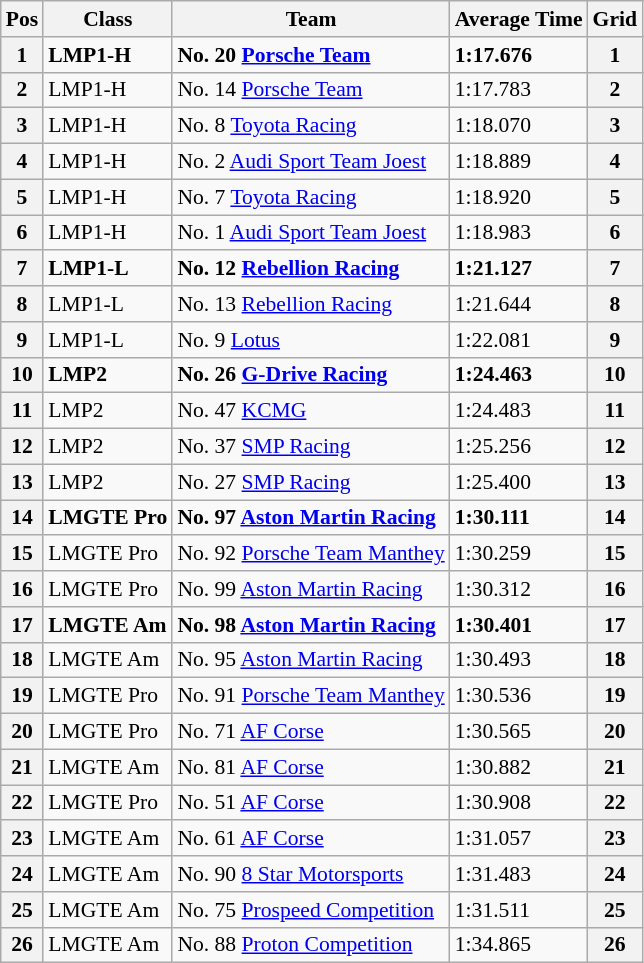<table class="wikitable" style="font-size: 90%;">
<tr>
<th>Pos</th>
<th>Class</th>
<th>Team</th>
<th>Average Time</th>
<th>Grid</th>
</tr>
<tr style="font-weight:bold">
<th>1</th>
<td>LMP1-H</td>
<td>No. 20 <a href='#'>Porsche Team</a></td>
<td>1:17.676</td>
<th>1</th>
</tr>
<tr>
<th>2</th>
<td>LMP1-H</td>
<td>No. 14 <a href='#'>Porsche Team</a></td>
<td>1:17.783</td>
<th>2</th>
</tr>
<tr>
<th>3</th>
<td>LMP1-H</td>
<td>No. 8 <a href='#'>Toyota Racing</a></td>
<td>1:18.070</td>
<th>3</th>
</tr>
<tr>
<th>4</th>
<td>LMP1-H</td>
<td>No. 2 <a href='#'>Audi Sport Team Joest</a></td>
<td>1:18.889</td>
<th>4</th>
</tr>
<tr>
<th>5</th>
<td>LMP1-H</td>
<td>No. 7 <a href='#'>Toyota Racing</a></td>
<td>1:18.920</td>
<th>5</th>
</tr>
<tr>
<th>6</th>
<td>LMP1-H</td>
<td>No. 1 <a href='#'>Audi Sport Team Joest</a></td>
<td>1:18.983</td>
<th>6</th>
</tr>
<tr style="font-weight:bold">
<th>7</th>
<td>LMP1-L</td>
<td>No. 12 <a href='#'>Rebellion Racing</a></td>
<td>1:21.127</td>
<th>7</th>
</tr>
<tr>
<th>8</th>
<td>LMP1-L</td>
<td>No. 13 <a href='#'>Rebellion Racing</a></td>
<td>1:21.644</td>
<th>8</th>
</tr>
<tr>
<th>9</th>
<td>LMP1-L</td>
<td>No. 9 <a href='#'>Lotus</a></td>
<td>1:22.081</td>
<th>9</th>
</tr>
<tr style="font-weight:bold">
<th>10</th>
<td>LMP2</td>
<td>No. 26 <a href='#'>G-Drive Racing</a></td>
<td>1:24.463</td>
<th>10</th>
</tr>
<tr>
<th>11</th>
<td>LMP2</td>
<td>No. 47 <a href='#'>KCMG</a></td>
<td>1:24.483</td>
<th>11</th>
</tr>
<tr>
<th>12</th>
<td>LMP2</td>
<td>No. 37 <a href='#'>SMP Racing</a></td>
<td>1:25.256</td>
<th>12</th>
</tr>
<tr>
<th>13</th>
<td>LMP2</td>
<td>No. 27 <a href='#'>SMP Racing</a></td>
<td>1:25.400</td>
<th>13</th>
</tr>
<tr style="font-weight:bold">
<th>14</th>
<td>LMGTE Pro</td>
<td>No. 97 <a href='#'>Aston Martin Racing</a></td>
<td>1:30.111</td>
<th>14</th>
</tr>
<tr>
<th>15</th>
<td>LMGTE Pro</td>
<td>No. 92 <a href='#'>Porsche Team Manthey</a></td>
<td>1:30.259</td>
<th>15</th>
</tr>
<tr>
<th>16</th>
<td>LMGTE Pro</td>
<td>No. 99 <a href='#'>Aston Martin Racing</a></td>
<td>1:30.312</td>
<th>16</th>
</tr>
<tr style="font-weight:bold">
<th>17</th>
<td>LMGTE Am</td>
<td>No. 98 <a href='#'>Aston Martin Racing</a></td>
<td>1:30.401</td>
<th>17</th>
</tr>
<tr>
<th>18</th>
<td>LMGTE Am</td>
<td>No. 95 <a href='#'>Aston Martin Racing</a></td>
<td>1:30.493</td>
<th>18</th>
</tr>
<tr>
<th>19</th>
<td>LMGTE Pro</td>
<td>No. 91 <a href='#'>Porsche Team Manthey</a></td>
<td>1:30.536</td>
<th>19</th>
</tr>
<tr>
<th>20</th>
<td>LMGTE Pro</td>
<td>No. 71 <a href='#'>AF Corse</a></td>
<td>1:30.565</td>
<th>20</th>
</tr>
<tr>
<th>21</th>
<td>LMGTE Am</td>
<td>No. 81 <a href='#'>AF Corse</a></td>
<td>1:30.882</td>
<th>21</th>
</tr>
<tr>
<th>22</th>
<td>LMGTE Pro</td>
<td>No. 51 <a href='#'>AF Corse</a></td>
<td>1:30.908</td>
<th>22</th>
</tr>
<tr>
<th>23</th>
<td>LMGTE Am</td>
<td>No. 61 <a href='#'>AF Corse</a></td>
<td>1:31.057</td>
<th>23</th>
</tr>
<tr>
<th>24</th>
<td>LMGTE Am</td>
<td>No. 90 <a href='#'>8 Star Motorsports</a></td>
<td>1:31.483</td>
<th>24</th>
</tr>
<tr>
<th>25</th>
<td>LMGTE Am</td>
<td>No. 75 <a href='#'>Prospeed Competition</a></td>
<td>1:31.511</td>
<th>25</th>
</tr>
<tr>
<th>26</th>
<td>LMGTE Am</td>
<td>No. 88 <a href='#'>Proton Competition</a></td>
<td>1:34.865</td>
<th>26</th>
</tr>
</table>
